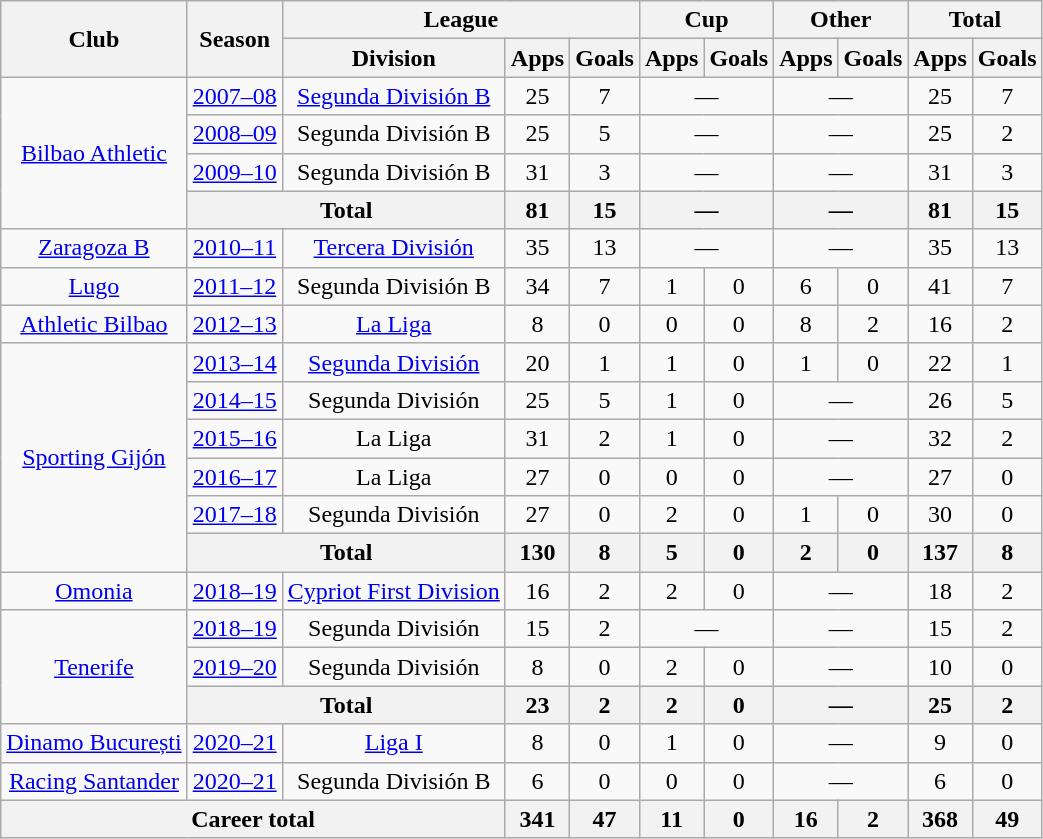<table class="wikitable" style="text-align:center">
<tr>
<th rowspan="2">Club</th>
<th rowspan="2">Season</th>
<th colspan="3">League</th>
<th colspan="2">Cup</th>
<th colspan="2">Other</th>
<th colspan="2">Total</th>
</tr>
<tr>
<th>Division</th>
<th>Apps</th>
<th>Goals</th>
<th>Apps</th>
<th>Goals</th>
<th>Apps</th>
<th>Goals</th>
<th>Apps</th>
<th>Goals</th>
</tr>
<tr>
<td rowspan="4"><a href='#'>Bilbao Athletic</a></td>
<td><a href='#'>2007–08</a></td>
<td><a href='#'>Segunda División B</a></td>
<td>25</td>
<td>7</td>
<td colspan="2">—</td>
<td colspan="2">—</td>
<td>25</td>
<td>7</td>
</tr>
<tr>
<td><a href='#'>2008–09</a></td>
<td>Segunda División B</td>
<td>25</td>
<td>5</td>
<td colspan="2">—</td>
<td colspan="2">—</td>
<td>25</td>
<td>2</td>
</tr>
<tr>
<td><a href='#'>2009–10</a></td>
<td>Segunda División B</td>
<td>31</td>
<td>3</td>
<td colspan="2">—</td>
<td colspan="2">—</td>
<td>31</td>
<td>3</td>
</tr>
<tr>
<th colspan="2">Total</th>
<th>81</th>
<th>15</th>
<th colspan="2">—</th>
<th colspan="2">—</th>
<th>81</th>
<th>15</th>
</tr>
<tr>
<td><a href='#'>Zaragoza B</a></td>
<td><a href='#'>2010–11</a></td>
<td><a href='#'>Tercera División</a></td>
<td>35</td>
<td>13</td>
<td colspan="2">—</td>
<td colspan="2">—</td>
<td>35</td>
<td>13</td>
</tr>
<tr>
<td><a href='#'>Lugo</a></td>
<td><a href='#'>2011–12</a></td>
<td>Segunda División B</td>
<td>34</td>
<td>7</td>
<td>1</td>
<td>0</td>
<td>6</td>
<td>0</td>
<td>41</td>
<td>7</td>
</tr>
<tr>
<td><a href='#'>Athletic Bilbao</a></td>
<td><a href='#'>2012–13</a></td>
<td><a href='#'>La Liga</a></td>
<td>8</td>
<td>0</td>
<td>0</td>
<td>0</td>
<td>8</td>
<td>2</td>
<td>16</td>
<td>2</td>
</tr>
<tr>
<td rowspan="6"><a href='#'>Sporting Gijón</a></td>
<td><a href='#'>2013–14</a></td>
<td><a href='#'>Segunda División</a></td>
<td>20</td>
<td>1</td>
<td>1</td>
<td>0</td>
<td>1</td>
<td>0</td>
<td>22</td>
<td>1</td>
</tr>
<tr>
<td><a href='#'>2014–15</a></td>
<td>Segunda División</td>
<td>25</td>
<td>5</td>
<td>1</td>
<td>0</td>
<td colspan="2">—</td>
<td>26</td>
<td>5</td>
</tr>
<tr>
<td><a href='#'>2015–16</a></td>
<td>La Liga</td>
<td>31</td>
<td>2</td>
<td>1</td>
<td>0</td>
<td colspan="2">—</td>
<td>32</td>
<td>2</td>
</tr>
<tr>
<td><a href='#'>2016–17</a></td>
<td>La Liga</td>
<td>27</td>
<td>0</td>
<td>0</td>
<td>0</td>
<td colspan="2">—</td>
<td>27</td>
<td>0</td>
</tr>
<tr>
<td><a href='#'>2017–18</a></td>
<td>Segunda División</td>
<td>27</td>
<td>0</td>
<td>2</td>
<td>0</td>
<td>1</td>
<td>0</td>
<td>30</td>
<td>0</td>
</tr>
<tr>
<th colspan="2">Total</th>
<th>130</th>
<th>8</th>
<th>5</th>
<th>0</th>
<th>2</th>
<th>0</th>
<th>137</th>
<th>8</th>
</tr>
<tr>
<td><a href='#'>Omonia</a></td>
<td><a href='#'>2018–19</a></td>
<td><a href='#'>Cypriot First Division</a></td>
<td>16</td>
<td>2</td>
<td>2</td>
<td>0</td>
<td colspan="2">—</td>
<td>18</td>
<td>2</td>
</tr>
<tr>
<td rowspan="3"><a href='#'>Tenerife</a></td>
<td><a href='#'>2018–19</a></td>
<td>Segunda División</td>
<td>15</td>
<td>2</td>
<td colspan="2">—</td>
<td colspan="2">—</td>
<td>15</td>
<td>2</td>
</tr>
<tr>
<td><a href='#'>2019–20</a></td>
<td>Segunda División</td>
<td>8</td>
<td>0</td>
<td>2</td>
<td>0</td>
<td colspan="2">—</td>
<td>10</td>
<td>0</td>
</tr>
<tr>
<th colspan="2">Total</th>
<th>23</th>
<th>2</th>
<th>2</th>
<th>0</th>
<th colspan="2">—</th>
<th>25</th>
<th>2</th>
</tr>
<tr>
<td><a href='#'>Dinamo București</a></td>
<td><a href='#'>2020–21</a></td>
<td><a href='#'>Liga I</a></td>
<td>8</td>
<td>0</td>
<td>1</td>
<td>0</td>
<td colspan="2">—</td>
<td>9</td>
<td>0</td>
</tr>
<tr>
<td><a href='#'>Racing Santander</a></td>
<td><a href='#'>2020–21</a></td>
<td>Segunda División B</td>
<td>6</td>
<td>0</td>
<td>0</td>
<td>0</td>
<td colspan="2">—</td>
<td>6</td>
<td>0</td>
</tr>
<tr>
<th colspan="3">Career total</th>
<th>341</th>
<th>47</th>
<th>11</th>
<th>0</th>
<th>16</th>
<th>2</th>
<th>368</th>
<th>49</th>
</tr>
</table>
